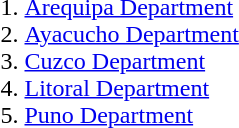<table style="wikitable">
<tr>
<td colspan=1></td>
</tr>
<tr>
<td><br><ol><li><a href='#'>Arequipa Department</a></li><li><a href='#'>Ayacucho Department</a></li><li><a href='#'>Cuzco Department</a></li><li><a href='#'>Litoral Department</a></li><li><a href='#'>Puno Department</a></li></ol></td>
</tr>
</table>
